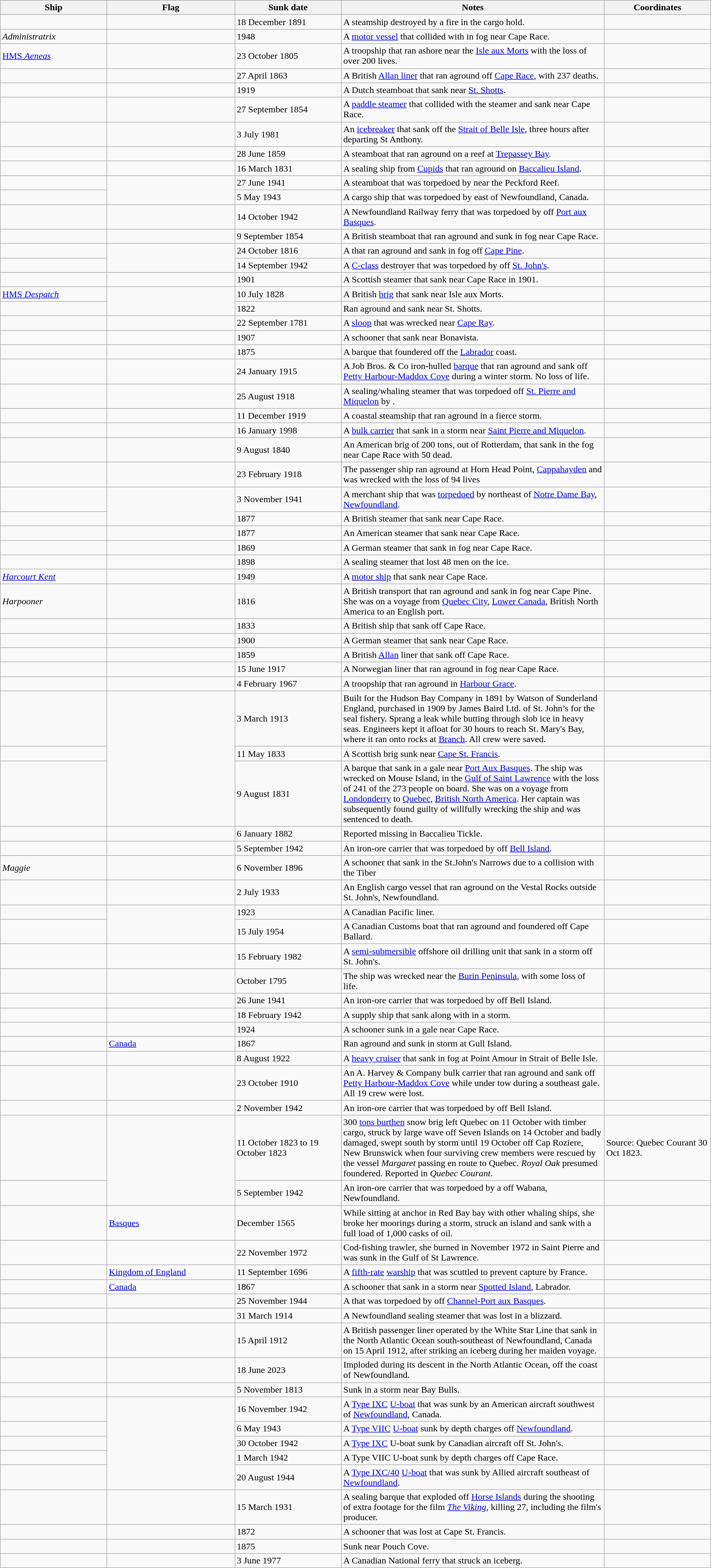<table class="wikitable sortable">
<tr>
<th style="width:15%">Ship</th>
<th style="width:18%">Flag</th>
<th style="width:15%">Sunk date</th>
<th style="width:37%">Notes</th>
<th style="width:15%">Coordinates</th>
</tr>
<tr>
<td></td>
<td></td>
<td>18 December 1891</td>
<td>A steamship destroyed by a fire in the cargo hold.</td>
<td></td>
</tr>
<tr>
<td><em>Administratrix</em></td>
<td></td>
<td>1948</td>
<td>A <a href='#'>motor vessel</a> that collided with  in fog near Cape Race.</td>
<td></td>
</tr>
<tr>
<td><a href='#'>HMS <em>Aeneas</em></a></td>
<td></td>
<td>23 October 1805</td>
<td>A troopship that ran ashore near the <a href='#'>Isle aux Morts</a> with the loss of over 200 lives.</td>
<td></td>
</tr>
<tr>
<td></td>
<td></td>
<td>27 April 1863</td>
<td>A British <a href='#'>Allan liner</a> that ran aground off <a href='#'>Cape Race</a>, with 237 deaths.</td>
<td></td>
</tr>
<tr>
<td></td>
<td></td>
<td>1919</td>
<td>A Dutch steamboat that sank near <a href='#'>St. Shotts</a>.</td>
<td></td>
</tr>
<tr>
<td></td>
<td></td>
<td>27 September 1854</td>
<td>A <a href='#'>paddle steamer</a> that collided with the steamer  and sank near Cape Race.</td>
<td></td>
</tr>
<tr>
<td></td>
<td></td>
<td>3 July 1981</td>
<td>An <a href='#'>icebreaker</a> that sank off the <a href='#'>Strait of Belle Isle</a>, three hours after departing St Anthony.</td>
<td></td>
</tr>
<tr>
<td></td>
<td></td>
<td>28 June 1859</td>
<td>A steamboat that ran aground on a reef at <a href='#'>Trepassey Bay</a>.</td>
<td></td>
</tr>
<tr>
<td></td>
<td></td>
<td>16 March 1831</td>
<td>A sealing ship from <a href='#'>Cupids</a> that ran aground on <a href='#'>Baccalieu Island</a>.</td>
<td></td>
</tr>
<tr>
<td></td>
<td rowspan="2"></td>
<td>27 June 1941</td>
<td>A steamboat that was torpedoed by  near the Peckford Reef.</td>
<td></td>
</tr>
<tr>
<td></td>
<td>5 May 1943</td>
<td>A cargo ship that was torpedoed by  east of Newfoundland, Canada.</td>
<td></td>
</tr>
<tr>
<td></td>
<td></td>
<td>14 October 1942</td>
<td>A Newfoundland Railway ferry that was torpedoed by  off <a href='#'>Port aux Basques</a>.</td>
<td></td>
</tr>
<tr>
<td></td>
<td></td>
<td>9 September 1854</td>
<td>A British steamboat that ran aground and sunk in fog near Cape Race.</td>
<td></td>
</tr>
<tr>
<td></td>
<td rowspan="2"></td>
<td>24 October 1816</td>
<td>A  that ran aground and sank in fog off <a href='#'>Cape Pine</a>.</td>
<td></td>
</tr>
<tr>
<td></td>
<td>14 September 1942</td>
<td>A <a href='#'>C-class</a> destroyer that was torpedoed by  off <a href='#'>St. John's</a>.</td>
<td></td>
</tr>
<tr>
<td></td>
<td></td>
<td>1901</td>
<td>A Scottish steamer that sank near Cape Race in 1901.</td>
<td></td>
</tr>
<tr>
<td><a href='#'>HMS <em>Despatch</em></a></td>
<td rowspan="2"></td>
<td>10 July 1828</td>
<td>A British <a href='#'>brig</a> that sank near Isle aux Morts.</td>
<td></td>
</tr>
<tr>
<td></td>
<td>1822</td>
<td>Ran aground and sank near St. Shotts.</td>
<td></td>
</tr>
<tr>
<td></td>
<td></td>
<td>22 September 1781</td>
<td>A <a href='#'>sloop</a> that was wrecked near <a href='#'>Cape Ray</a>.</td>
<td></td>
</tr>
<tr>
<td></td>
<td></td>
<td>1907</td>
<td>A schooner that sank near Bonavista.</td>
<td></td>
</tr>
<tr>
<td></td>
<td></td>
<td>1875</td>
<td>A barque that foundered off the <a href='#'>Labrador</a> coast.</td>
<td></td>
</tr>
<tr>
<td></td>
<td></td>
<td>24 January 1915</td>
<td>A Job Bros. & Co iron-hulled <a href='#'>barque</a> that ran aground and sank off <a href='#'>Petty Harbour-Maddox Cove</a> during a winter storm. No loss of life.</td>
<td></td>
</tr>
<tr>
<td></td>
<td></td>
<td>25 August 1918</td>
<td>A sealing/whaling steamer that was torpedoed off <a href='#'>St. Pierre and Miquelon</a> by .</td>
<td></td>
</tr>
<tr>
<td></td>
<td></td>
<td>11 December 1919</td>
<td>A coastal steamship that ran aground in a fierce storm.</td>
<td></td>
</tr>
<tr>
<td></td>
<td></td>
<td>16 January 1998</td>
<td>A <a href='#'>bulk carrier</a> that sank in a storm near <a href='#'>Saint Pierre and Miquelon</a>.</td>
<td></td>
</tr>
<tr>
<td></td>
<td></td>
<td>9 August 1840</td>
<td>An American brig of 200 tons, out of Rotterdam, that sank in the fog near Cape Race with 50 dead.</td>
<td></td>
</tr>
<tr>
<td></td>
<td></td>
<td>23 February 1918</td>
<td>The passenger ship ran aground at Horn Head Point, <a href='#'>Cappahayden</a> and was wrecked with the loss of 94 lives</td>
<td></td>
</tr>
<tr>
<td></td>
<td rowspan="2"></td>
<td>3 November 1941</td>
<td>A merchant ship that was <a href='#'>torpedoed</a> by  northeast of <a href='#'>Notre Dame Bay</a>, <a href='#'>Newfoundland</a>.</td>
<td></td>
</tr>
<tr>
<td></td>
<td>1877</td>
<td>A British steamer that sank near Cape Race.</td>
<td></td>
</tr>
<tr>
<td></td>
<td></td>
<td>1877</td>
<td>An American steamer that sank near Cape Race.</td>
<td></td>
</tr>
<tr>
<td></td>
<td></td>
<td>1869</td>
<td>A German steamer that sank in fog near Cape Race.</td>
<td></td>
</tr>
<tr>
<td></td>
<td></td>
<td>1898</td>
<td>A sealing steamer that lost 48 men on the ice.</td>
<td></td>
</tr>
<tr>
<td><em><a href='#'>Harcourt Kent</a></em></td>
<td></td>
<td>1949</td>
<td>A <a href='#'>motor ship</a> that sank near Cape Race.</td>
<td></td>
</tr>
<tr>
<td><em>Harpooner</em></td>
<td></td>
<td>1816</td>
<td>A British transport that ran aground and sank in fog near Cape Pine. She was on a voyage from <a href='#'>Quebec City</a>, <a href='#'>Lower Canada</a>, British North America to an English port.</td>
<td></td>
</tr>
<tr>
<td></td>
<td></td>
<td>1833</td>
<td>A British ship that sank off Cape Race.</td>
<td></td>
</tr>
<tr>
<td></td>
<td></td>
<td>1900</td>
<td>A German steamer that sank near Cape Race.</td>
<td></td>
</tr>
<tr>
<td></td>
<td></td>
<td>1859</td>
<td>A British <a href='#'>Allan</a> liner that sank off Cape Race.</td>
<td></td>
</tr>
<tr>
<td></td>
<td></td>
<td>15 June 1917</td>
<td>A Norwegian liner that ran aground in fog near Cape Race.</td>
<td></td>
</tr>
<tr>
<td></td>
<td></td>
<td>4 February 1967</td>
<td>A troopship that ran aground in <a href='#'>Harbour Grace</a>.</td>
<td></td>
</tr>
<tr>
<td></td>
<td rowspan="3"></td>
<td>3 March 1913</td>
<td>Built for the Hudson Bay Company in 1891 by Watson of Sunderland England, purchased in 1909 by James Baird Ltd. of St. John’s for the seal fishery. Sprang a leak while butting through slob ice in heavy seas. Engineers kept it afloat for 30 hours to reach St. Mary's Bay, where it ran onto rocks at <a href='#'>Branch</a>. All crew were saved.</td>
<td></td>
</tr>
<tr>
<td></td>
<td>11 May 1833</td>
<td>A Scottish brig sunk near <a href='#'>Cape St. Francis</a>.</td>
<td></td>
</tr>
<tr>
<td></td>
<td>9 August 1831</td>
<td>A barque that sank in a gale near <a href='#'>Port Aux Basques</a>. The ship was wrecked on Mouse Island, in the <a href='#'>Gulf of Saint Lawrence</a> with the loss of 241 of the 273 people on board. She was on a voyage from <a href='#'>Londonderry</a> to <a href='#'>Quebec</a>, <a href='#'>British North America</a>. Her captain was subsequently found guilty of willfully wrecking the ship and was sentenced to death.</td>
<td></td>
</tr>
<tr>
<td></td>
<td></td>
<td>6 January 1882</td>
<td>Reported missing in Baccalieu Tickle.</td>
<td></td>
</tr>
<tr>
<td></td>
<td></td>
<td>5 September 1942</td>
<td>An iron-ore carrier that was torpedoed by  off <a href='#'>Bell Island</a>.</td>
<td></td>
</tr>
<tr>
<td><em>Maggie</em></td>
<td></td>
<td>6 November 1896</td>
<td>A schooner that sank in the St.John's Narrows due to a collision with the Tiber </td>
<td></td>
</tr>
<tr>
<td></td>
<td></td>
<td>2 July 1933</td>
<td>An English cargo vessel that ran aground on the Vestal Rocks outside St. John's, Newfoundland.</td>
<td></td>
</tr>
<tr>
<td></td>
<td rowspan="2"></td>
<td>1923</td>
<td>A Canadian Pacific liner.</td>
<td></td>
</tr>
<tr>
<td></td>
<td>15 July 1954</td>
<td>A Canadian Customs boat that ran aground and foundered off Cape Ballard.</td>
<td></td>
</tr>
<tr>
<td></td>
<td></td>
<td>15 February 1982</td>
<td>A <a href='#'>semi-submersible</a> offshore oil drilling unit that sank in a storm off St. John's.</td>
<td></td>
</tr>
<tr>
<td></td>
<td></td>
<td>October 1795</td>
<td>The ship was wrecked near the <a href='#'>Burin Peninsula</a>, with some loss of life.</td>
<td></td>
</tr>
<tr>
<td></td>
<td></td>
<td>26 June 1941</td>
<td>An iron-ore carrier that was torpedoed by  off Bell Island.</td>
<td></td>
</tr>
<tr>
<td></td>
<td></td>
<td>18 February 1942</td>
<td>A supply ship that sank along with  in a storm.</td>
<td></td>
</tr>
<tr>
<td></td>
<td></td>
<td>1924</td>
<td>A schooner sunk in a gale near Cape Race.</td>
<td></td>
</tr>
<tr>
<td></td>
<td> <a href='#'>Canada</a></td>
<td>1867</td>
<td>Ran aground and sunk in storm at Gull Island.</td>
<td></td>
</tr>
<tr>
<td></td>
<td></td>
<td>8 August 1922</td>
<td>A  <a href='#'>heavy cruiser</a> that sank in fog at Point Amour in Strait of Belle Isle.</td>
<td></td>
</tr>
<tr>
<td></td>
<td></td>
<td>23 October 1910</td>
<td>An A. Harvey & Company bulk carrier that ran aground and sank off <a href='#'>Petty Harbour-Maddox Cove</a> while under tow during a southeast gale.  All 19 crew were lost.</td>
<td></td>
</tr>
<tr>
<td></td>
<td></td>
<td>2 November 1942</td>
<td>An iron-ore carrier that was torpedoed by  off Bell Island.</td>
<td></td>
</tr>
<tr>
<td></td>
<td rowspan="2"></td>
<td>11 October 1823 to 19 October 1823</td>
<td>300 <a href='#'>tons burthen</a> snow brig left Quebec on 11 October with timber cargo, struck by large wave off Seven Islands on 14 October and badly damaged, swept south by storm until 19 October off Cap Roziere, New Brunswick when four surviving crew members were rescued by the vessel <em>Margaret</em> passing en route to Quebec. <em>Royal Oak</em> presumed foundered. Reported in <em>Quebec Courant</em>.</td>
<td>Source: Quebec Courant 30 Oct 1823.</td>
</tr>
<tr>
<td></td>
<td>5 September 1942</td>
<td>An iron-ore carrier that was torpedoed by a  off Wabana, Newfoundland.</td>
<td></td>
</tr>
<tr>
<td></td>
<td> <a href='#'>Basques</a></td>
<td>December 1565</td>
<td>While sitting at anchor in Red Bay bay with other whaling ships, she broke her moorings during a storm, struck an island and sank with a full load of 1,000 casks of oil.</td>
<td></td>
</tr>
<tr>
<td></td>
<td></td>
<td>22 November 1972</td>
<td>Cod-fishing trawler, she burned in November 1972 in Saint Pierre and was sunk in the Gulf of St Lawrence.</td>
<td></td>
</tr>
<tr>
<td></td>
<td> <a href='#'>Kingdom of England</a></td>
<td>11 September 1696</td>
<td>A <a href='#'>fifth-rate</a> <a href='#'>warship</a> that was scuttled to prevent capture by France.</td>
<td></td>
</tr>
<tr>
<td></td>
<td> <a href='#'>Canada</a></td>
<td>1867</td>
<td>A schooner that sank in a storm near <a href='#'>Spotted Island</a>, Labrador.</td>
<td></td>
</tr>
<tr>
<td></td>
<td></td>
<td>25 November 1944</td>
<td>A  that was torpedoed by  off <a href='#'>Channel-Port aux Basques</a>.</td>
<td></td>
</tr>
<tr>
<td></td>
<td></td>
<td>31 March 1914</td>
<td>A Newfoundland sealing steamer that was lost in a blizzard.</td>
<td></td>
</tr>
<tr>
<td></td>
<td></td>
<td>15 April 1912</td>
<td>A British passenger liner operated by the White Star Line that sank in the North Atlantic Ocean  south-southeast of Newfoundland, Canada on 15 April 1912, after striking an iceberg during her maiden voyage.</td>
<td></td>
</tr>
<tr>
<td></td>
<td></td>
<td>18 June 2023</td>
<td>Imploded during its descent in the North Atlantic Ocean,  off the coast of Newfoundland.</td>
<td></td>
</tr>
<tr>
<td></td>
<td></td>
<td>5 November 1813</td>
<td>Sunk in a storm near Bay Bulls.</td>
<td></td>
</tr>
<tr>
<td></td>
<td rowspan="5"></td>
<td>16 November 1942</td>
<td>A <a href='#'>Type IXC</a> <a href='#'>U-boat</a> that was sunk by an American aircraft southwest of <a href='#'>Newfoundland</a>, Canada.</td>
<td></td>
</tr>
<tr>
<td></td>
<td>6 May 1943</td>
<td>A <a href='#'>Type VIIC</a> <a href='#'>U-boat</a> sunk by depth charges off <a href='#'>Newfoundland</a>.</td>
<td></td>
</tr>
<tr>
<td></td>
<td>30 October 1942</td>
<td>A <a href='#'>Type IXC</a> U-boat sunk by Canadian aircraft off St. John's.</td>
<td></td>
</tr>
<tr>
<td></td>
<td>1 March 1942</td>
<td>A Type VIIC U-boat sunk by depth charges off Cape Race.</td>
<td></td>
</tr>
<tr>
<td></td>
<td>20 August 1944</td>
<td>A <a href='#'>Type IXC/40</a> <a href='#'>U-boat</a> that was sunk by Allied aircraft southeast of <a href='#'>Newfoundland</a>.</td>
<td></td>
</tr>
<tr>
<td></td>
<td></td>
<td>15 March 1931</td>
<td>A sealing barque that exploded off <a href='#'>Horse Islands</a> during the shooting of extra footage for the film <a href='#'><em>The Viking</em></a>, killing 27, including the film's producer.</td>
<td></td>
</tr>
<tr>
<td></td>
<td></td>
<td>1872</td>
<td>A schooner that was lost at Cape St. Francis.</td>
<td></td>
</tr>
<tr>
<td></td>
<td></td>
<td>1875</td>
<td>Sunk near Pouch Cove.</td>
<td></td>
</tr>
<tr>
<td></td>
<td></td>
<td>3 June 1977</td>
<td>A Canadian National ferry that struck an iceberg.</td>
<td></td>
</tr>
</table>
